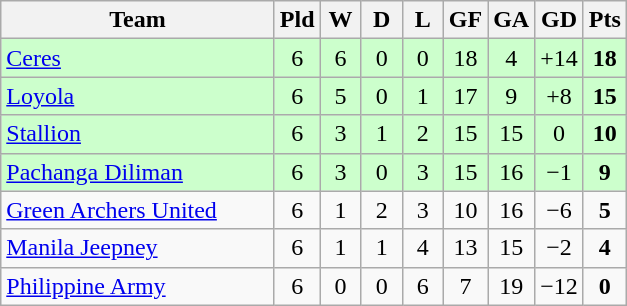<table class="wikitable" style="text-align: center;">
<tr>
<th width="175">Team</th>
<th width="20">Pld</th>
<th width="20">W</th>
<th width="20">D</th>
<th width="20">L</th>
<th width="20">GF</th>
<th width="20">GA</th>
<th width="20">GD</th>
<th width="20">Pts</th>
</tr>
<tr bgcolor=#ccffcc>
<td style="text-align:left;"><a href='#'>Ceres</a></td>
<td>6</td>
<td>6</td>
<td>0</td>
<td>0</td>
<td>18</td>
<td>4</td>
<td>+14</td>
<td><strong>18</strong></td>
</tr>
<tr bgcolor=#ccffcc>
<td style="text-align:left;"><a href='#'>Loyola</a></td>
<td>6</td>
<td>5</td>
<td>0</td>
<td>1</td>
<td>17</td>
<td>9</td>
<td>+8</td>
<td><strong>15</strong></td>
</tr>
<tr bgcolor=#ccffcc>
<td style="text-align:left;"><a href='#'>Stallion</a></td>
<td>6</td>
<td>3</td>
<td>1</td>
<td>2</td>
<td>15</td>
<td>15</td>
<td>0</td>
<td><strong>10</strong></td>
</tr>
<tr bgcolor=#ccffcc>
<td style="text-align:left;"><a href='#'>Pachanga Diliman</a></td>
<td>6</td>
<td>3</td>
<td>0</td>
<td>3</td>
<td>15</td>
<td>16</td>
<td>−1</td>
<td><strong>9</strong></td>
</tr>
<tr>
<td style="text-align:left;"><a href='#'>Green Archers United</a></td>
<td>6</td>
<td>1</td>
<td>2</td>
<td>3</td>
<td>10</td>
<td>16</td>
<td>−6</td>
<td><strong>5</strong></td>
</tr>
<tr>
<td style="text-align:left;"><a href='#'>Manila Jeepney</a></td>
<td>6</td>
<td>1</td>
<td>1</td>
<td>4</td>
<td>13</td>
<td>15</td>
<td>−2</td>
<td><strong>4</strong></td>
</tr>
<tr>
<td style="text-align:left;"><a href='#'>Philippine Army</a></td>
<td>6</td>
<td>0</td>
<td>0</td>
<td>6</td>
<td>7</td>
<td>19</td>
<td>−12</td>
<td><strong>0</strong></td>
</tr>
</table>
